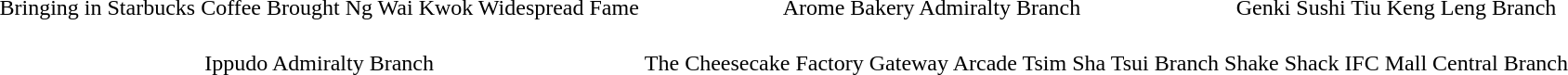<table style="text-align:center; border: none;">
<tr>
<td><br><span>Bringing in Starbucks Coffee Brought Ng Wai Kwok Widespread Fame</span></td>
<td><br><span>Arome Bakery Admiralty Branch</span></td>
<td><br><span>Genki Sushi Tiu Keng Leng Branch</span></td>
</tr>
<tr>
<td><br><span>Ippudo Admiralty Branch</span></td>
<td><br><span>The Cheesecake Factory Gateway Arcade Tsim Sha Tsui Branch</span></td>
<td><br><span>Shake Shack IFC Mall Central Branch</span></td>
</tr>
</table>
